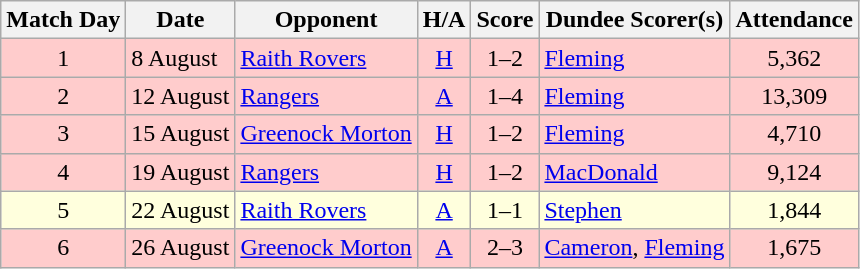<table class="wikitable" style="text-align:center">
<tr>
<th>Match Day</th>
<th>Date</th>
<th>Opponent</th>
<th>H/A</th>
<th>Score</th>
<th>Dundee Scorer(s)</th>
<th>Attendance</th>
</tr>
<tr bgcolor="#FFCCCC">
<td>1</td>
<td align="left">8 August</td>
<td align="left"><a href='#'>Raith Rovers</a></td>
<td><a href='#'>H</a></td>
<td>1–2</td>
<td align="left"><a href='#'>Fleming</a></td>
<td>5,362</td>
</tr>
<tr bgcolor="#FFCCCC">
<td>2</td>
<td align="left">12 August</td>
<td align="left"><a href='#'>Rangers</a></td>
<td><a href='#'>A</a></td>
<td>1–4</td>
<td align="left"><a href='#'>Fleming</a></td>
<td>13,309</td>
</tr>
<tr bgcolor="#FFCCCC">
<td>3</td>
<td align="left">15 August</td>
<td align="left"><a href='#'>Greenock Morton</a></td>
<td><a href='#'>H</a></td>
<td>1–2</td>
<td align="left"><a href='#'>Fleming</a></td>
<td>4,710</td>
</tr>
<tr bgcolor="#FFCCCC">
<td>4</td>
<td align="left">19 August</td>
<td align="left"><a href='#'>Rangers</a></td>
<td><a href='#'>H</a></td>
<td>1–2</td>
<td align="left"><a href='#'>MacDonald</a></td>
<td>9,124</td>
</tr>
<tr bgcolor="#FFFFDD">
<td>5</td>
<td align="left">22 August</td>
<td align="left"><a href='#'>Raith Rovers</a></td>
<td><a href='#'>A</a></td>
<td>1–1</td>
<td align="left"><a href='#'>Stephen</a></td>
<td>1,844</td>
</tr>
<tr bgcolor="#FFCCCC">
<td>6</td>
<td align="left">26 August</td>
<td align="left"><a href='#'>Greenock Morton</a></td>
<td><a href='#'>A</a></td>
<td>2–3</td>
<td align="left"><a href='#'>Cameron</a>, <a href='#'>Fleming</a></td>
<td>1,675</td>
</tr>
</table>
